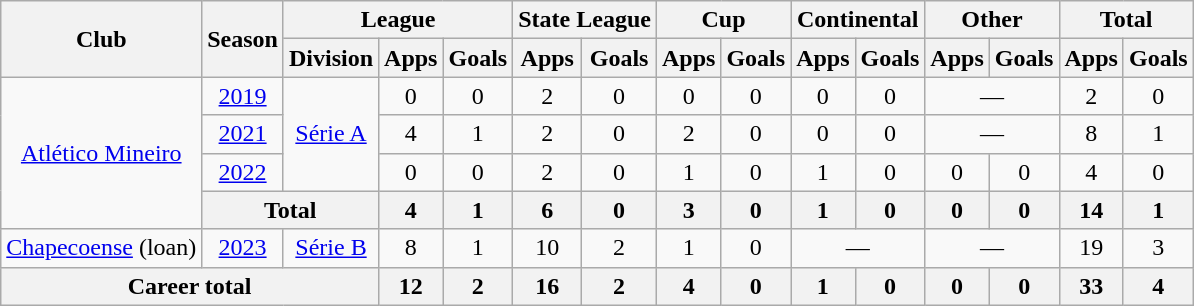<table class="wikitable" style="text-align: center">
<tr>
<th rowspan="2">Club</th>
<th rowspan="2">Season</th>
<th colspan="3">League</th>
<th colspan="2">State League</th>
<th colspan="2">Cup</th>
<th colspan="2">Continental</th>
<th colspan="2">Other</th>
<th colspan="2">Total</th>
</tr>
<tr>
<th>Division</th>
<th>Apps</th>
<th>Goals</th>
<th>Apps</th>
<th>Goals</th>
<th>Apps</th>
<th>Goals</th>
<th>Apps</th>
<th>Goals</th>
<th>Apps</th>
<th>Goals</th>
<th>Apps</th>
<th>Goals</th>
</tr>
<tr>
<td rowspan=4 valign="center"><a href='#'>Atlético Mineiro</a></td>
<td><a href='#'>2019</a></td>
<td rowspan=3 valign="center"><a href='#'>Série A</a></td>
<td>0</td>
<td>0</td>
<td>2</td>
<td>0</td>
<td>0</td>
<td>0</td>
<td>0</td>
<td>0</td>
<td colspan="2">—</td>
<td>2</td>
<td>0</td>
</tr>
<tr>
<td><a href='#'>2021</a></td>
<td>4</td>
<td>1</td>
<td>2</td>
<td>0</td>
<td>2</td>
<td>0</td>
<td>0</td>
<td>0</td>
<td colspan="2">—</td>
<td>8</td>
<td>1</td>
</tr>
<tr>
<td><a href='#'>2022</a></td>
<td>0</td>
<td>0</td>
<td>2</td>
<td>0</td>
<td>1</td>
<td>0</td>
<td>1</td>
<td>0</td>
<td>0</td>
<td>0</td>
<td>4</td>
<td>0</td>
</tr>
<tr>
<th colspan="2"><strong>Total</strong></th>
<th>4</th>
<th>1</th>
<th>6</th>
<th>0</th>
<th>3</th>
<th>0</th>
<th>1</th>
<th>0</th>
<th>0</th>
<th>0</th>
<th>14</th>
<th>1</th>
</tr>
<tr>
<td valign="center"><a href='#'>Chapecoense</a> (loan)</td>
<td><a href='#'>2023</a></td>
<td valign="center"><a href='#'>Série B</a></td>
<td>8</td>
<td>1</td>
<td>10</td>
<td>2</td>
<td>1</td>
<td>0</td>
<td colspan="2">—</td>
<td colspan="2">—</td>
<td>19</td>
<td>3</td>
</tr>
<tr>
<th colspan="3"><strong>Career total</strong></th>
<th>12</th>
<th>2</th>
<th>16</th>
<th>2</th>
<th>4</th>
<th>0</th>
<th>1</th>
<th>0</th>
<th>0</th>
<th>0</th>
<th>33</th>
<th>4</th>
</tr>
</table>
